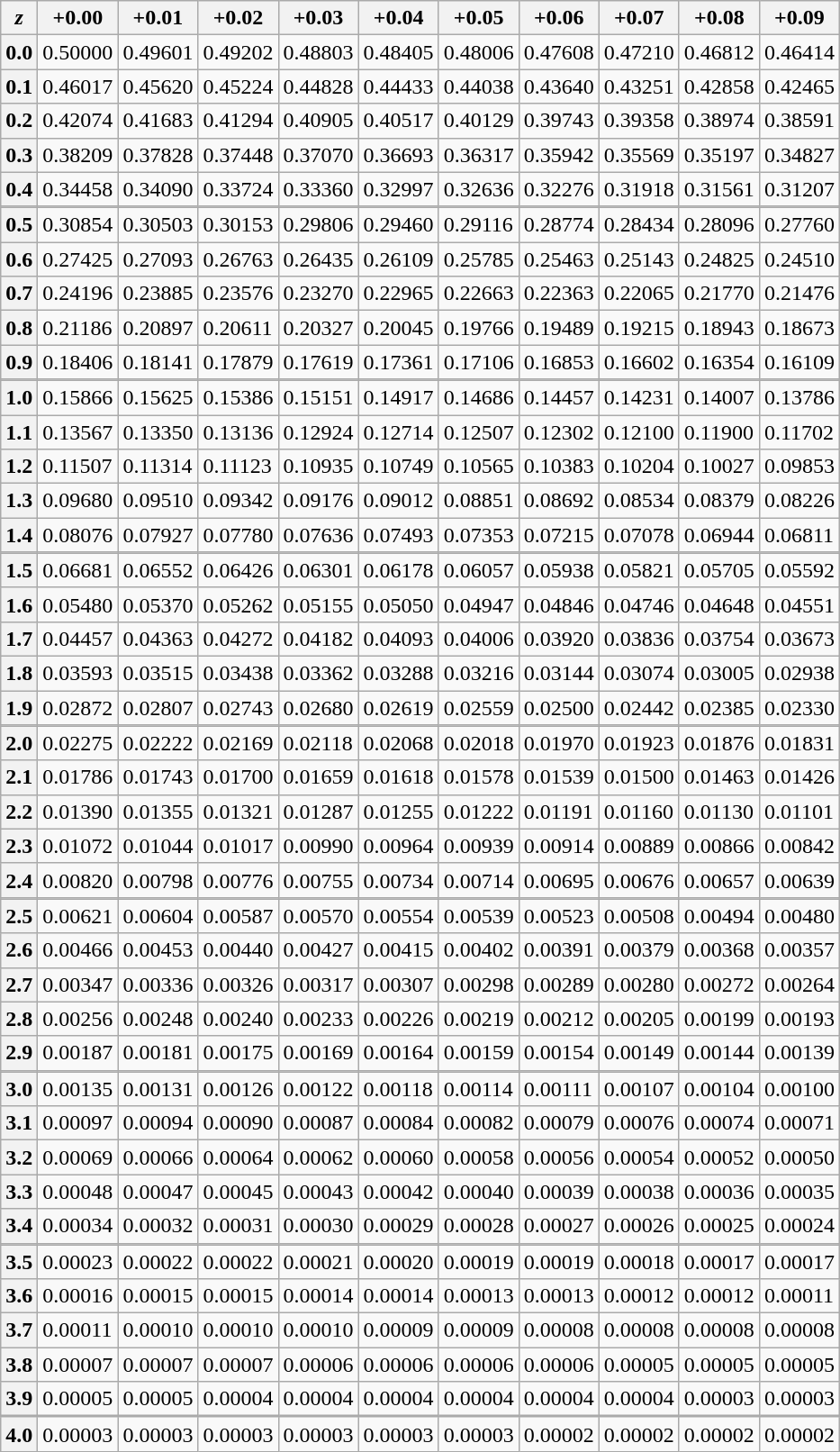<table class="wikitable">
<tr>
<th><em>z</em></th>
<th>+0.00</th>
<th>+0.01</th>
<th>+0.02</th>
<th>+0.03</th>
<th>+0.04</th>
<th rowspan="50" style="padding:0;display:none;"></th>
<th>+0.05</th>
<th>+0.06</th>
<th>+0.07</th>
<th>+0.08</th>
<th>+0.09</th>
</tr>
<tr>
<th>0.0</th>
<td>0.50000</td>
<td>0.49601</td>
<td>0.49202</td>
<td>0.48803</td>
<td>0.48405</td>
<td>0.48006</td>
<td>0.47608</td>
<td>0.47210</td>
<td>0.46812</td>
<td>0.46414</td>
</tr>
<tr>
<th>0.1</th>
<td>0.46017</td>
<td>0.45620</td>
<td>0.45224</td>
<td>0.44828</td>
<td>0.44433</td>
<td>0.44038</td>
<td>0.43640</td>
<td>0.43251</td>
<td>0.42858</td>
<td>0.42465</td>
</tr>
<tr>
<th>0.2</th>
<td>0.42074</td>
<td>0.41683</td>
<td>0.41294</td>
<td>0.40905</td>
<td>0.40517</td>
<td>0.40129</td>
<td>0.39743</td>
<td>0.39358</td>
<td>0.38974</td>
<td>0.38591</td>
</tr>
<tr>
<th>0.3</th>
<td>0.38209</td>
<td>0.37828</td>
<td>0.37448</td>
<td>0.37070</td>
<td>0.36693</td>
<td>0.36317</td>
<td>0.35942</td>
<td>0.35569</td>
<td>0.35197</td>
<td>0.34827</td>
</tr>
<tr>
<th>0.4</th>
<td>0.34458</td>
<td>0.34090</td>
<td>0.33724</td>
<td>0.33360</td>
<td>0.32997</td>
<td>0.32636</td>
<td>0.32276</td>
<td>0.31918</td>
<td>0.31561</td>
<td>0.31207</td>
</tr>
<tr>
<td colspan="11" style="padding: 0;"></td>
</tr>
<tr>
<th>0.5</th>
<td>0.30854</td>
<td>0.30503</td>
<td>0.30153</td>
<td>0.29806</td>
<td>0.29460</td>
<td>0.29116</td>
<td>0.28774</td>
<td>0.28434</td>
<td>0.28096</td>
<td>0.27760</td>
</tr>
<tr>
<th>0.6</th>
<td>0.27425</td>
<td>0.27093</td>
<td>0.26763</td>
<td>0.26435</td>
<td>0.26109</td>
<td>0.25785</td>
<td>0.25463</td>
<td>0.25143</td>
<td>0.24825</td>
<td>0.24510</td>
</tr>
<tr>
<th>0.7</th>
<td>0.24196</td>
<td>0.23885</td>
<td>0.23576</td>
<td>0.23270</td>
<td>0.22965</td>
<td>0.22663</td>
<td>0.22363</td>
<td>0.22065</td>
<td>0.21770</td>
<td>0.21476</td>
</tr>
<tr>
<th>0.8</th>
<td>0.21186</td>
<td>0.20897</td>
<td>0.20611</td>
<td>0.20327</td>
<td>0.20045</td>
<td>0.19766</td>
<td>0.19489</td>
<td>0.19215</td>
<td>0.18943</td>
<td>0.18673</td>
</tr>
<tr>
<th>0.9</th>
<td>0.18406</td>
<td>0.18141</td>
<td>0.17879</td>
<td>0.17619</td>
<td>0.17361</td>
<td>0.17106</td>
<td>0.16853</td>
<td>0.16602</td>
<td>0.16354</td>
<td>0.16109</td>
</tr>
<tr>
<td colspan="11" style="padding: 0;"></td>
</tr>
<tr>
<th>1.0</th>
<td>0.15866</td>
<td>0.15625</td>
<td>0.15386</td>
<td>0.15151</td>
<td>0.14917</td>
<td>0.14686</td>
<td>0.14457</td>
<td>0.14231</td>
<td>0.14007</td>
<td>0.13786</td>
</tr>
<tr>
<th>1.1</th>
<td>0.13567</td>
<td>0.13350</td>
<td>0.13136</td>
<td>0.12924</td>
<td>0.12714</td>
<td>0.12507</td>
<td>0.12302</td>
<td>0.12100</td>
<td>0.11900</td>
<td>0.11702</td>
</tr>
<tr>
<th>1.2</th>
<td>0.11507</td>
<td>0.11314</td>
<td>0.11123</td>
<td>0.10935</td>
<td>0.10749</td>
<td>0.10565</td>
<td>0.10383</td>
<td>0.10204</td>
<td>0.10027</td>
<td>0.09853</td>
</tr>
<tr>
<th>1.3</th>
<td>0.09680</td>
<td>0.09510</td>
<td>0.09342</td>
<td>0.09176</td>
<td>0.09012</td>
<td>0.08851</td>
<td>0.08692</td>
<td>0.08534</td>
<td>0.08379</td>
<td>0.08226</td>
</tr>
<tr>
<th>1.4</th>
<td>0.08076</td>
<td>0.07927</td>
<td>0.07780</td>
<td>0.07636</td>
<td>0.07493</td>
<td>0.07353</td>
<td>0.07215</td>
<td>0.07078</td>
<td>0.06944</td>
<td>0.06811</td>
</tr>
<tr>
<td colspan="11" style="padding: 0;"></td>
</tr>
<tr>
<th>1.5</th>
<td>0.06681</td>
<td>0.06552</td>
<td>0.06426</td>
<td>0.06301</td>
<td>0.06178</td>
<td>0.06057</td>
<td>0.05938</td>
<td>0.05821</td>
<td>0.05705</td>
<td>0.05592</td>
</tr>
<tr>
<th>1.6</th>
<td>0.05480</td>
<td>0.05370</td>
<td>0.05262</td>
<td>0.05155</td>
<td>0.05050</td>
<td>0.04947</td>
<td>0.04846</td>
<td>0.04746</td>
<td>0.04648</td>
<td>0.04551</td>
</tr>
<tr>
<th>1.7</th>
<td>0.04457</td>
<td>0.04363</td>
<td>0.04272</td>
<td>0.04182</td>
<td>0.04093</td>
<td>0.04006</td>
<td>0.03920</td>
<td>0.03836</td>
<td>0.03754</td>
<td>0.03673</td>
</tr>
<tr>
<th>1.8</th>
<td>0.03593</td>
<td>0.03515</td>
<td>0.03438</td>
<td>0.03362</td>
<td>0.03288</td>
<td>0.03216</td>
<td>0.03144</td>
<td>0.03074</td>
<td>0.03005</td>
<td>0.02938</td>
</tr>
<tr>
<th>1.9</th>
<td>0.02872</td>
<td>0.02807</td>
<td>0.02743</td>
<td>0.02680</td>
<td>0.02619</td>
<td>0.02559</td>
<td>0.02500</td>
<td>0.02442</td>
<td>0.02385</td>
<td>0.02330</td>
</tr>
<tr>
<td colspan="11" style="padding: 0;"></td>
</tr>
<tr>
<th>2.0</th>
<td>0.02275</td>
<td>0.02222</td>
<td>0.02169</td>
<td>0.02118</td>
<td>0.02068</td>
<td>0.02018</td>
<td>0.01970</td>
<td>0.01923</td>
<td>0.01876</td>
<td>0.01831</td>
</tr>
<tr>
<th>2.1</th>
<td>0.01786</td>
<td>0.01743</td>
<td>0.01700</td>
<td>0.01659</td>
<td>0.01618</td>
<td>0.01578</td>
<td>0.01539</td>
<td>0.01500</td>
<td>0.01463</td>
<td>0.01426</td>
</tr>
<tr>
<th>2.2</th>
<td>0.01390</td>
<td>0.01355</td>
<td>0.01321</td>
<td>0.01287</td>
<td>0.01255</td>
<td>0.01222</td>
<td>0.01191</td>
<td>0.01160</td>
<td>0.01130</td>
<td>0.01101</td>
</tr>
<tr>
<th>2.3</th>
<td>0.01072</td>
<td>0.01044</td>
<td>0.01017</td>
<td>0.00990</td>
<td>0.00964</td>
<td>0.00939</td>
<td>0.00914</td>
<td>0.00889</td>
<td>0.00866</td>
<td>0.00842</td>
</tr>
<tr>
<th>2.4</th>
<td>0.00820</td>
<td>0.00798</td>
<td>0.00776</td>
<td>0.00755</td>
<td>0.00734</td>
<td>0.00714</td>
<td>0.00695</td>
<td>0.00676</td>
<td>0.00657</td>
<td>0.00639</td>
</tr>
<tr>
<td colspan="11" style="padding: 0;"></td>
</tr>
<tr>
<th>2.5</th>
<td>0.00621</td>
<td>0.00604</td>
<td>0.00587</td>
<td>0.00570</td>
<td>0.00554</td>
<td>0.00539</td>
<td>0.00523</td>
<td>0.00508</td>
<td>0.00494</td>
<td>0.00480</td>
</tr>
<tr>
<th>2.6</th>
<td>0.00466</td>
<td>0.00453</td>
<td>0.00440</td>
<td>0.00427</td>
<td>0.00415</td>
<td>0.00402</td>
<td>0.00391</td>
<td>0.00379</td>
<td>0.00368</td>
<td>0.00357</td>
</tr>
<tr>
<th>2.7</th>
<td>0.00347</td>
<td>0.00336</td>
<td>0.00326</td>
<td>0.00317</td>
<td>0.00307</td>
<td>0.00298</td>
<td>0.00289</td>
<td>0.00280</td>
<td>0.00272</td>
<td>0.00264</td>
</tr>
<tr>
<th>2.8</th>
<td>0.00256</td>
<td>0.00248</td>
<td>0.00240</td>
<td>0.00233</td>
<td>0.00226</td>
<td>0.00219</td>
<td>0.00212</td>
<td>0.00205</td>
<td>0.00199</td>
<td>0.00193</td>
</tr>
<tr>
<th>2.9</th>
<td>0.00187</td>
<td>0.00181</td>
<td>0.00175</td>
<td>0.00169</td>
<td>0.00164</td>
<td>0.00159</td>
<td>0.00154</td>
<td>0.00149</td>
<td>0.00144</td>
<td>0.00139</td>
</tr>
<tr>
<td colspan="11" style="padding: 0;"></td>
</tr>
<tr>
<th>3.0</th>
<td>0.00135</td>
<td>0.00131</td>
<td>0.00126</td>
<td>0.00122</td>
<td>0.00118</td>
<td>0.00114</td>
<td>0.00111</td>
<td>0.00107</td>
<td>0.00104</td>
<td>0.00100</td>
</tr>
<tr>
<th>3.1</th>
<td>0.00097</td>
<td>0.00094</td>
<td>0.00090</td>
<td>0.00087</td>
<td>0.00084</td>
<td>0.00082</td>
<td>0.00079</td>
<td>0.00076</td>
<td>0.00074</td>
<td>0.00071</td>
</tr>
<tr>
<th>3.2</th>
<td>0.00069</td>
<td>0.00066</td>
<td>0.00064</td>
<td>0.00062</td>
<td>0.00060</td>
<td>0.00058</td>
<td>0.00056</td>
<td>0.00054</td>
<td>0.00052</td>
<td>0.00050</td>
</tr>
<tr>
<th>3.3</th>
<td>0.00048</td>
<td>0.00047</td>
<td>0.00045</td>
<td>0.00043</td>
<td>0.00042</td>
<td>0.00040</td>
<td>0.00039</td>
<td>0.00038</td>
<td>0.00036</td>
<td>0.00035</td>
</tr>
<tr>
<th>3.4</th>
<td>0.00034</td>
<td>0.00032</td>
<td>0.00031</td>
<td>0.00030</td>
<td>0.00029</td>
<td>0.00028</td>
<td>0.00027</td>
<td>0.00026</td>
<td>0.00025</td>
<td>0.00024</td>
</tr>
<tr>
<td colspan="11" style="padding: 0;"></td>
</tr>
<tr>
<th>3.5</th>
<td>0.00023</td>
<td>0.00022</td>
<td>0.00022</td>
<td>0.00021</td>
<td>0.00020</td>
<td>0.00019</td>
<td>0.00019</td>
<td>0.00018</td>
<td>0.00017</td>
<td>0.00017</td>
</tr>
<tr>
<th>3.6</th>
<td>0.00016</td>
<td>0.00015</td>
<td>0.00015</td>
<td>0.00014</td>
<td>0.00014</td>
<td>0.00013</td>
<td>0.00013</td>
<td>0.00012</td>
<td>0.00012</td>
<td>0.00011</td>
</tr>
<tr>
<th>3.7</th>
<td>0.00011</td>
<td>0.00010</td>
<td>0.00010</td>
<td>0.00010</td>
<td>0.00009</td>
<td>0.00009</td>
<td>0.00008</td>
<td>0.00008</td>
<td>0.00008</td>
<td>0.00008</td>
</tr>
<tr>
<th>3.8</th>
<td>0.00007</td>
<td>0.00007</td>
<td>0.00007</td>
<td>0.00006</td>
<td>0.00006</td>
<td>0.00006</td>
<td>0.00006</td>
<td>0.00005</td>
<td>0.00005</td>
<td>0.00005</td>
</tr>
<tr>
<th>3.9</th>
<td>0.00005</td>
<td>0.00005</td>
<td>0.00004</td>
<td>0.00004</td>
<td>0.00004</td>
<td>0.00004</td>
<td>0.00004</td>
<td>0.00004</td>
<td>0.00003</td>
<td>0.00003</td>
</tr>
<tr>
<td colspan="11" style="padding: 0;"></td>
</tr>
<tr>
<th>4.0</th>
<td>0.00003</td>
<td>0.00003</td>
<td>0.00003</td>
<td>0.00003</td>
<td>0.00003</td>
<td>0.00003</td>
<td>0.00002</td>
<td>0.00002</td>
<td>0.00002</td>
<td>0.00002</td>
</tr>
</table>
